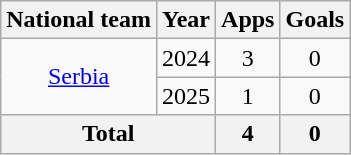<table class="wikitable" style="text-align:center">
<tr>
<th>National team</th>
<th>Year</th>
<th>Apps</th>
<th>Goals</th>
</tr>
<tr>
<td rowspan="2"><a href='#'>Serbia</a></td>
<td>2024</td>
<td>3</td>
<td>0</td>
</tr>
<tr>
<td>2025</td>
<td>1</td>
<td>0</td>
</tr>
<tr>
<th colspan="2">Total</th>
<th>4</th>
<th>0</th>
</tr>
</table>
